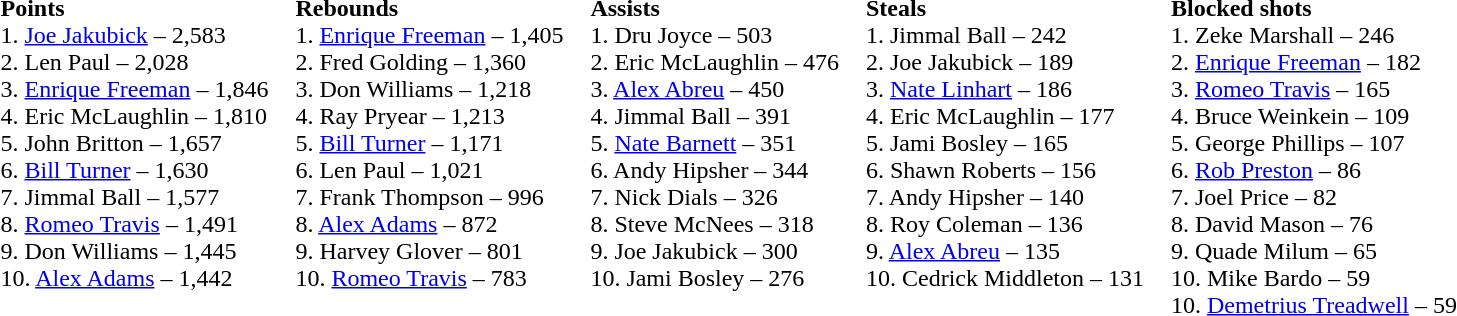<table>
<tr>
<td valign="top"><br><strong>Points</strong><br>
1. <a href='#'>Joe Jakubick</a> – 2,583<br>
2. Len Paul – 2,028<br>
3. <a href='#'>Enrique Freeman</a> – 1,846<br>
4. Eric McLaughlin – 1,810<br>
5. John Britton – 1,657<br>
6. <a href='#'>Bill Turner</a> – 1,630<br>
7. Jimmal Ball – 1,577<br>
8. <a href='#'>Romeo Travis</a> – 1,491<br>
9. Don Williams – 1,445<br>
10. <a href='#'>Alex Adams</a> – 1,442<br></td>
<td width="10"></td>
<td valign="top"><br><strong>Rebounds</strong><br>
1. <a href='#'>Enrique Freeman</a> – 1,405<br>
2. Fred Golding – 1,360<br>
3. Don Williams – 1,218<br>
4. Ray Pryear – 1,213<br>
5. <a href='#'>Bill Turner</a> – 1,171<br>
6. Len Paul – 1,021<br>
7. Frank Thompson – 996<br>
8. <a href='#'>Alex Adams</a> – 872<br>
9. Harvey Glover – 801<br>
10. <a href='#'>Romeo Travis</a> – 783<br></td>
<td width="10"></td>
<td valign="top"><br><strong>Assists</strong><br>
1. Dru Joyce – 503<br>
2. Eric McLaughlin – 476<br>
3. <a href='#'>Alex Abreu</a> – 450<br>
4. Jimmal Ball – 391<br>
5. <a href='#'>Nate Barnett</a> – 351<br>
6. Andy Hipsher – 344<br>
7. Nick Dials – 326<br>
8. Steve McNees – 318<br>
9. Joe Jakubick – 300<br>
10. Jami Bosley – 276<br></td>
<td width="10"></td>
<td valign="top"><br><strong>Steals</strong><br>
1. Jimmal Ball – 242<br>
2. Joe Jakubick – 189<br>
3. <a href='#'>Nate Linhart</a> – 186<br>
4. Eric McLaughlin – 177<br>
5. Jami Bosley – 165<br>
6. Shawn Roberts – 156<br>
7. Andy Hipsher – 140<br>
8. Roy Coleman – 136<br>
9. <a href='#'>Alex Abreu</a> – 135<br>
10. Cedrick Middleton – 131<br></td>
<td width="10"></td>
<td valign="top"><br><strong>Blocked shots</strong><br>
1. Zeke Marshall – 246<br>
2. <a href='#'>Enrique Freeman</a> – 182<br>
3. <a href='#'>Romeo Travis</a> – 165<br>
4. Bruce Weinkein – 109<br>
5. George Phillips – 107<br>
6. <a href='#'>Rob Preston</a> – 86<br>
7. Joel Price – 82<br>
8. David Mason – 76<br>
9. Quade Milum – 65<br>
10. Mike Bardo – 59<br>
10. <a href='#'>Demetrius Treadwell</a> – 59<br></td>
</tr>
</table>
